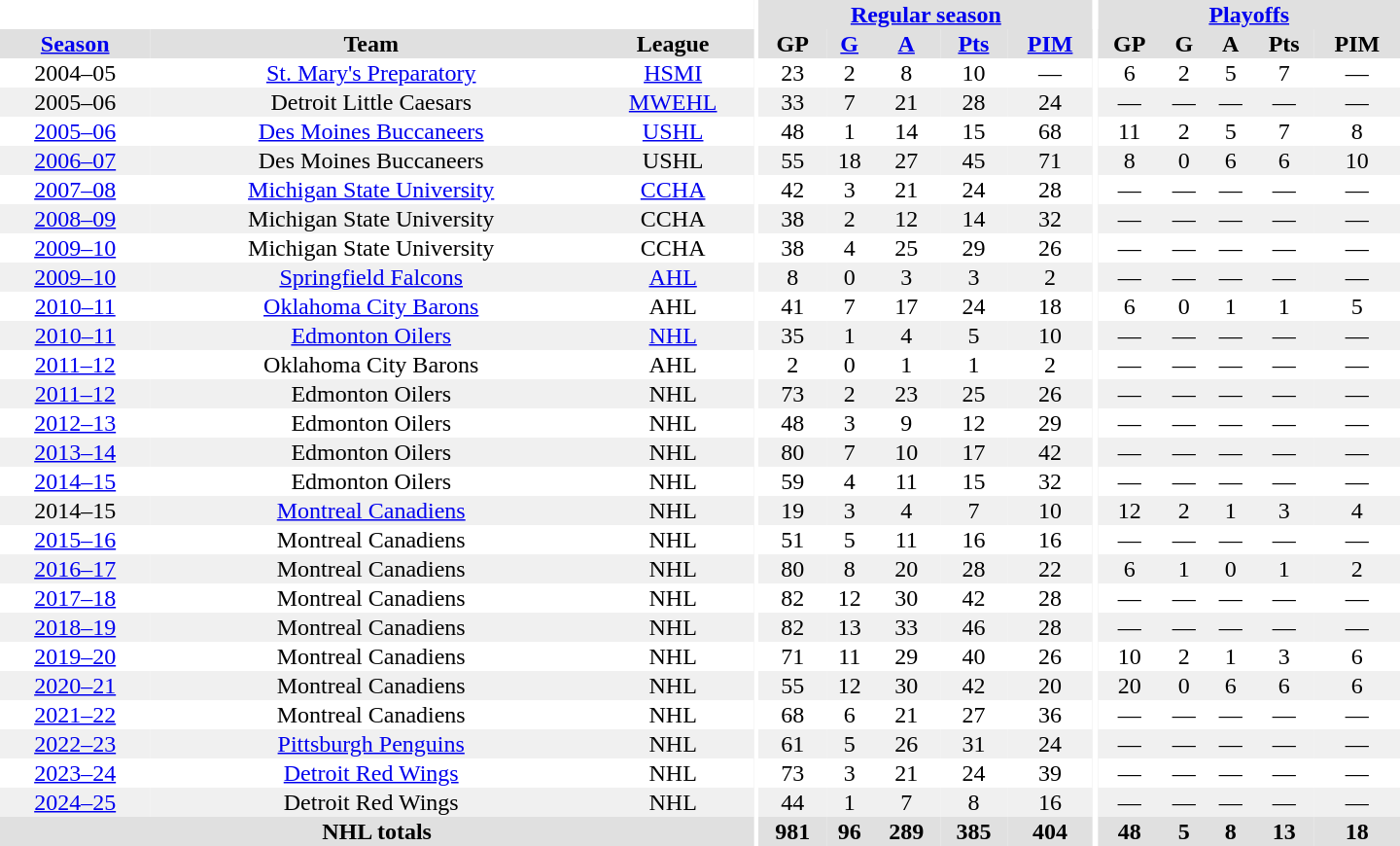<table border="0" cellpadding="1" cellspacing="0" style="text-align:center; width:60em;">
<tr bgcolor="#e0e0e0">
<th colspan="3" bgcolor="#ffffff"></th>
<th rowspan="99" bgcolor="#ffffff"></th>
<th colspan="5"><a href='#'>Regular season</a></th>
<th rowspan="99" bgcolor="#ffffff"></th>
<th colspan="5"><a href='#'>Playoffs</a></th>
</tr>
<tr bgcolor="#e0e0e0">
<th><a href='#'>Season</a></th>
<th>Team</th>
<th>League</th>
<th>GP</th>
<th><a href='#'>G</a></th>
<th><a href='#'>A</a></th>
<th><a href='#'>Pts</a></th>
<th><a href='#'>PIM</a></th>
<th>GP</th>
<th>G</th>
<th>A</th>
<th>Pts</th>
<th>PIM</th>
</tr>
<tr>
<td>2004–05</td>
<td><a href='#'>St. Mary's Preparatory</a></td>
<td><a href='#'>HSMI</a></td>
<td>23</td>
<td>2</td>
<td>8</td>
<td>10</td>
<td>—</td>
<td>6</td>
<td>2</td>
<td>5</td>
<td>7</td>
<td>—</td>
</tr>
<tr bgcolor="#f0f0f0">
<td>2005–06</td>
<td>Detroit Little Caesars</td>
<td><a href='#'>MWEHL</a></td>
<td>33</td>
<td>7</td>
<td>21</td>
<td>28</td>
<td>24</td>
<td>—</td>
<td>—</td>
<td>—</td>
<td>—</td>
<td>—</td>
</tr>
<tr>
<td><a href='#'>2005–06</a></td>
<td><a href='#'>Des Moines Buccaneers</a></td>
<td><a href='#'>USHL</a></td>
<td>48</td>
<td>1</td>
<td>14</td>
<td>15</td>
<td>68</td>
<td>11</td>
<td>2</td>
<td>5</td>
<td>7</td>
<td>8</td>
</tr>
<tr bgcolor="#f0f0f0">
<td><a href='#'>2006–07</a></td>
<td>Des Moines Buccaneers</td>
<td>USHL</td>
<td>55</td>
<td>18</td>
<td>27</td>
<td>45</td>
<td>71</td>
<td>8</td>
<td>0</td>
<td>6</td>
<td>6</td>
<td>10</td>
</tr>
<tr>
<td><a href='#'>2007–08</a></td>
<td><a href='#'>Michigan State University</a></td>
<td><a href='#'>CCHA</a></td>
<td>42</td>
<td>3</td>
<td>21</td>
<td>24</td>
<td>28</td>
<td>—</td>
<td>—</td>
<td>—</td>
<td>—</td>
<td>—</td>
</tr>
<tr bgcolor="#f0f0f0">
<td><a href='#'>2008–09</a></td>
<td>Michigan State University</td>
<td>CCHA</td>
<td>38</td>
<td>2</td>
<td>12</td>
<td>14</td>
<td>32</td>
<td>—</td>
<td>—</td>
<td>—</td>
<td>—</td>
<td>—</td>
</tr>
<tr>
<td><a href='#'>2009–10</a></td>
<td>Michigan State University</td>
<td>CCHA</td>
<td>38</td>
<td>4</td>
<td>25</td>
<td>29</td>
<td>26</td>
<td>—</td>
<td>—</td>
<td>—</td>
<td>—</td>
<td>—</td>
</tr>
<tr bgcolor="#f0f0f0">
<td><a href='#'>2009–10</a></td>
<td><a href='#'>Springfield Falcons</a></td>
<td><a href='#'>AHL</a></td>
<td>8</td>
<td>0</td>
<td>3</td>
<td>3</td>
<td>2</td>
<td>—</td>
<td>—</td>
<td>—</td>
<td>—</td>
<td>—</td>
</tr>
<tr>
<td><a href='#'>2010–11</a></td>
<td><a href='#'>Oklahoma City Barons</a></td>
<td>AHL</td>
<td>41</td>
<td>7</td>
<td>17</td>
<td>24</td>
<td>18</td>
<td>6</td>
<td>0</td>
<td>1</td>
<td>1</td>
<td>5</td>
</tr>
<tr bgcolor="#f0f0f0">
<td><a href='#'>2010–11</a></td>
<td><a href='#'>Edmonton Oilers</a></td>
<td><a href='#'>NHL</a></td>
<td>35</td>
<td>1</td>
<td>4</td>
<td>5</td>
<td>10</td>
<td>—</td>
<td>—</td>
<td>—</td>
<td>—</td>
<td>—</td>
</tr>
<tr>
<td><a href='#'>2011–12</a></td>
<td>Oklahoma City Barons</td>
<td>AHL</td>
<td>2</td>
<td>0</td>
<td>1</td>
<td>1</td>
<td>2</td>
<td>—</td>
<td>—</td>
<td>—</td>
<td>—</td>
<td>—</td>
</tr>
<tr bgcolor="#f0f0f0">
<td><a href='#'>2011–12</a></td>
<td>Edmonton Oilers</td>
<td>NHL</td>
<td>73</td>
<td>2</td>
<td>23</td>
<td>25</td>
<td>26</td>
<td>—</td>
<td>—</td>
<td>—</td>
<td>—</td>
<td>—</td>
</tr>
<tr>
<td><a href='#'>2012–13</a></td>
<td>Edmonton Oilers</td>
<td>NHL</td>
<td>48</td>
<td>3</td>
<td>9</td>
<td>12</td>
<td>29</td>
<td>—</td>
<td>—</td>
<td>—</td>
<td>—</td>
<td>—</td>
</tr>
<tr bgcolor="#f0f0f0">
<td><a href='#'>2013–14</a></td>
<td>Edmonton Oilers</td>
<td>NHL</td>
<td>80</td>
<td>7</td>
<td>10</td>
<td>17</td>
<td>42</td>
<td>—</td>
<td>—</td>
<td>—</td>
<td>—</td>
<td>—</td>
</tr>
<tr>
<td><a href='#'>2014–15</a></td>
<td>Edmonton Oilers</td>
<td>NHL</td>
<td>59</td>
<td>4</td>
<td>11</td>
<td>15</td>
<td>32</td>
<td>—</td>
<td>—</td>
<td>—</td>
<td>—</td>
<td>—</td>
</tr>
<tr bgcolor="#f0f0f0">
<td>2014–15</td>
<td><a href='#'>Montreal Canadiens</a></td>
<td>NHL</td>
<td>19</td>
<td>3</td>
<td>4</td>
<td>7</td>
<td>10</td>
<td>12</td>
<td>2</td>
<td>1</td>
<td>3</td>
<td>4</td>
</tr>
<tr>
<td><a href='#'>2015–16</a></td>
<td>Montreal Canadiens</td>
<td>NHL</td>
<td>51</td>
<td>5</td>
<td>11</td>
<td>16</td>
<td>16</td>
<td>—</td>
<td>—</td>
<td>—</td>
<td>—</td>
<td>—</td>
</tr>
<tr bgcolor="#f0f0f0">
<td><a href='#'>2016–17</a></td>
<td>Montreal Canadiens</td>
<td>NHL</td>
<td>80</td>
<td>8</td>
<td>20</td>
<td>28</td>
<td>22</td>
<td>6</td>
<td>1</td>
<td>0</td>
<td>1</td>
<td>2</td>
</tr>
<tr>
<td><a href='#'>2017–18</a></td>
<td>Montreal Canadiens</td>
<td>NHL</td>
<td>82</td>
<td>12</td>
<td>30</td>
<td>42</td>
<td>28</td>
<td>—</td>
<td>—</td>
<td>—</td>
<td>—</td>
<td>—</td>
</tr>
<tr bgcolor="#f0f0f0">
<td><a href='#'>2018–19</a></td>
<td>Montreal Canadiens</td>
<td>NHL</td>
<td>82</td>
<td>13</td>
<td>33</td>
<td>46</td>
<td>28</td>
<td>—</td>
<td>—</td>
<td>—</td>
<td>—</td>
<td>—</td>
</tr>
<tr>
<td><a href='#'>2019–20</a></td>
<td>Montreal Canadiens</td>
<td>NHL</td>
<td>71</td>
<td>11</td>
<td>29</td>
<td>40</td>
<td>26</td>
<td>10</td>
<td>2</td>
<td>1</td>
<td>3</td>
<td>6</td>
</tr>
<tr bgcolor="#f0f0f0">
<td><a href='#'>2020–21</a></td>
<td>Montreal Canadiens</td>
<td>NHL</td>
<td>55</td>
<td>12</td>
<td>30</td>
<td>42</td>
<td>20</td>
<td>20</td>
<td>0</td>
<td>6</td>
<td>6</td>
<td>6</td>
</tr>
<tr>
<td><a href='#'>2021–22</a></td>
<td>Montreal Canadiens</td>
<td>NHL</td>
<td>68</td>
<td>6</td>
<td>21</td>
<td>27</td>
<td>36</td>
<td>—</td>
<td>—</td>
<td>—</td>
<td>—</td>
<td>—</td>
</tr>
<tr bgcolor="#f0f0f0">
<td><a href='#'>2022–23</a></td>
<td><a href='#'>Pittsburgh Penguins</a></td>
<td>NHL</td>
<td>61</td>
<td>5</td>
<td>26</td>
<td>31</td>
<td>24</td>
<td>—</td>
<td>—</td>
<td>—</td>
<td>—</td>
<td>—</td>
</tr>
<tr>
<td><a href='#'>2023–24</a></td>
<td><a href='#'>Detroit Red Wings</a></td>
<td>NHL</td>
<td>73</td>
<td>3</td>
<td>21</td>
<td>24</td>
<td>39</td>
<td>—</td>
<td>—</td>
<td>—</td>
<td>—</td>
<td>—</td>
</tr>
<tr bgcolor="#f0f0f0">
<td><a href='#'>2024–25</a></td>
<td>Detroit Red Wings</td>
<td>NHL</td>
<td>44</td>
<td>1</td>
<td>7</td>
<td>8</td>
<td>16</td>
<td>—</td>
<td>—</td>
<td>—</td>
<td>—</td>
<td>—</td>
</tr>
<tr bgcolor="#e0e0e0">
<th colspan="3">NHL totals</th>
<th>981</th>
<th>96</th>
<th>289</th>
<th>385</th>
<th>404</th>
<th>48</th>
<th>5</th>
<th>8</th>
<th>13</th>
<th>18</th>
</tr>
</table>
